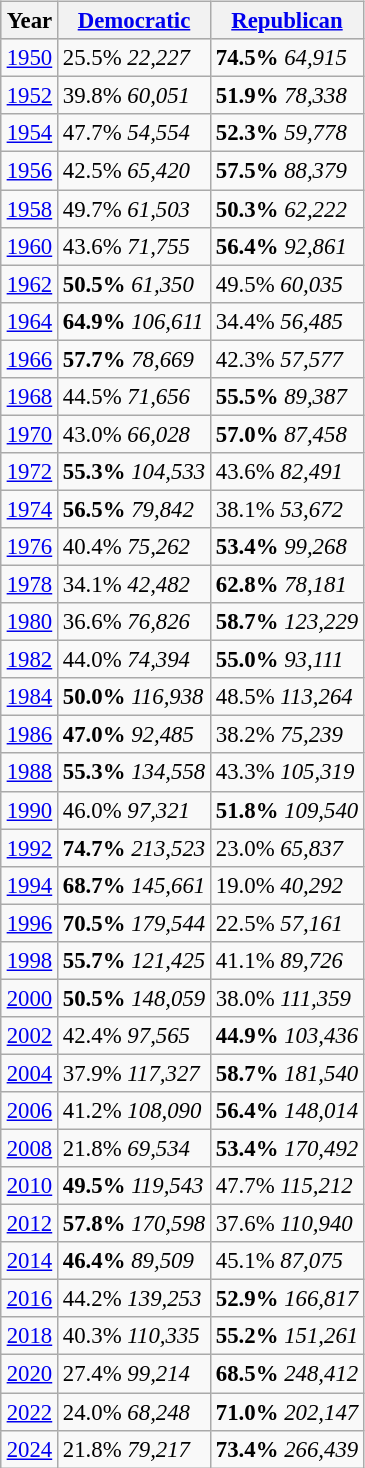<table class="wikitable"  style="float:right; margin:1em; font-size:95%;">
<tr style="background:lightgrey;">
<th>Year</th>
<th><a href='#'>Democratic</a></th>
<th><a href='#'>Republican</a></th>
</tr>
<tr>
<td><a href='#'>1950</a></td>
<td>25.5% <em>22,227</em></td>
<td><strong>74.5%</strong> <em>64,915</em></td>
</tr>
<tr>
<td><a href='#'>1952</a></td>
<td>39.8% <em>60,051</em></td>
<td><strong>51.9%</strong> <em>78,338</em></td>
</tr>
<tr>
<td><a href='#'>1954</a></td>
<td>47.7% <em>54,554</em></td>
<td><strong>52.3%</strong> <em>59,778</em></td>
</tr>
<tr>
<td><a href='#'>1956</a></td>
<td>42.5% <em>65,420</em></td>
<td><strong>57.5%</strong> <em>88,379</em></td>
</tr>
<tr>
<td><a href='#'>1958</a></td>
<td>49.7% <em>61,503</em></td>
<td><strong>50.3%</strong> <em>62,222</em></td>
</tr>
<tr>
<td><a href='#'>1960</a></td>
<td>43.6% <em>71,755</em></td>
<td><strong>56.4%</strong> <em>92,861</em></td>
</tr>
<tr>
<td><a href='#'>1962</a></td>
<td><strong>50.5%</strong> <em>61,350</em></td>
<td>49.5% <em>60,035</em></td>
</tr>
<tr>
<td><a href='#'>1964</a></td>
<td><strong>64.9%</strong> <em>106,611</em></td>
<td>34.4% <em>56,485</em></td>
</tr>
<tr>
<td><a href='#'>1966</a></td>
<td><strong>57.7%</strong> <em>78,669</em></td>
<td>42.3% <em>57,577</em></td>
</tr>
<tr>
<td><a href='#'>1968</a></td>
<td>44.5% <em>71,656</em></td>
<td><strong>55.5%</strong> <em>89,387</em></td>
</tr>
<tr>
<td><a href='#'>1970</a></td>
<td>43.0% <em>66,028</em></td>
<td><strong>57.0%</strong> <em>87,458</em></td>
</tr>
<tr>
<td><a href='#'>1972</a></td>
<td><strong>55.3%</strong> <em>104,533</em></td>
<td>43.6% <em>82,491</em></td>
</tr>
<tr>
<td><a href='#'>1974</a></td>
<td><strong>56.5%</strong> <em>79,842</em></td>
<td>38.1% <em>53,672</em></td>
</tr>
<tr>
<td><a href='#'>1976</a></td>
<td>40.4% <em>75,262</em></td>
<td><strong>53.4%</strong> <em>99,268</em></td>
</tr>
<tr>
<td><a href='#'>1978</a></td>
<td>34.1% <em>42,482</em></td>
<td><strong>62.8%</strong> <em>78,181</em></td>
</tr>
<tr>
<td><a href='#'>1980</a></td>
<td>36.6% <em>76,826</em></td>
<td><strong>58.7%</strong> <em>123,229</em></td>
</tr>
<tr>
<td><a href='#'>1982</a></td>
<td>44.0% <em>74,394</em></td>
<td><strong>55.0%</strong> <em>93,111</em></td>
</tr>
<tr>
<td><a href='#'>1984</a></td>
<td><strong>50.0%</strong> <em>116,938</em></td>
<td>48.5% <em>113,264</em></td>
</tr>
<tr>
<td><a href='#'>1986</a></td>
<td><strong>47.0%</strong> <em>92,485</em></td>
<td>38.2% <em>75,239</em></td>
</tr>
<tr>
<td><a href='#'>1988</a></td>
<td><strong>55.3%</strong> <em>134,558</em></td>
<td>43.3% <em>105,319</em></td>
</tr>
<tr>
<td><a href='#'>1990</a></td>
<td>46.0% <em>97,321</em></td>
<td><strong>51.8%</strong> <em>109,540</em></td>
</tr>
<tr>
<td><a href='#'>1992</a></td>
<td><strong>74.7%</strong> <em>213,523</em></td>
<td>23.0% <em>65,837</em></td>
</tr>
<tr>
<td><a href='#'>1994</a></td>
<td><strong>68.7%</strong> <em>145,661</em></td>
<td>19.0% <em>40,292</em></td>
</tr>
<tr>
<td><a href='#'>1996</a></td>
<td><strong>70.5%</strong> <em>179,544</em></td>
<td>22.5% <em>57,161</em></td>
</tr>
<tr>
<td><a href='#'>1998</a></td>
<td><strong>55.7%</strong> <em>121,425</em></td>
<td>41.1% <em>89,726</em></td>
</tr>
<tr>
<td><a href='#'>2000</a></td>
<td><strong>50.5%</strong> <em>148,059</em></td>
<td>38.0% <em>111,359</em></td>
</tr>
<tr>
<td><a href='#'>2002</a></td>
<td>42.4% <em>97,565</em></td>
<td><strong>44.9%</strong> <em>103,436</em></td>
</tr>
<tr>
<td><a href='#'>2004</a></td>
<td>37.9% <em>117,327</em></td>
<td><strong>58.7%</strong> <em>181,540</em></td>
</tr>
<tr>
<td><a href='#'>2006</a></td>
<td>41.2% <em>108,090</em></td>
<td><strong>56.4%</strong> <em>148,014</em></td>
</tr>
<tr>
<td><a href='#'>2008</a></td>
<td>21.8% <em>69,534</em></td>
<td><strong>53.4%</strong> <em>170,492</em></td>
</tr>
<tr>
<td><a href='#'>2010</a></td>
<td><strong>49.5%</strong> <em>119,543</em></td>
<td>47.7% <em>115,212</em></td>
</tr>
<tr>
<td><a href='#'>2012</a></td>
<td><strong>57.8%</strong> <em>170,598</em></td>
<td>37.6% <em>110,940</em></td>
</tr>
<tr>
<td><a href='#'>2014</a></td>
<td><strong>46.4%</strong> <em>89,509</em></td>
<td>45.1% <em>87,075</em></td>
</tr>
<tr>
<td><a href='#'>2016</a></td>
<td>44.2% <em>139,253</em></td>
<td><strong>52.9%</strong> <em>166,817</em></td>
</tr>
<tr>
<td><a href='#'>2018</a></td>
<td>40.3% <em>110,335</em></td>
<td><strong>55.2%</strong> <em>151,261</em></td>
</tr>
<tr>
<td><a href='#'>2020</a></td>
<td>27.4% <em>99,214</em></td>
<td><strong>68.5%</strong> <em>248,412</em></td>
</tr>
<tr>
<td><a href='#'>2022</a></td>
<td>24.0% <em>68,248</em></td>
<td><strong>71.0%</strong> <em>202,147</em></td>
</tr>
<tr>
<td><a href='#'>2024</a></td>
<td>21.8% <em>79,217</em></td>
<td><strong>73.4%</strong> <em>266,439</em></td>
</tr>
</table>
